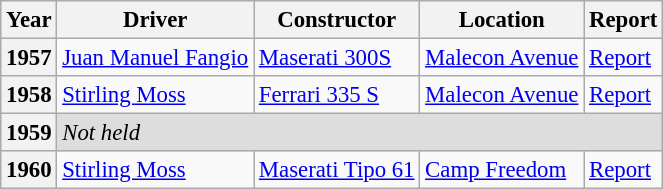<table class="wikitable" style="font-size: 95%;">
<tr>
<th>Year</th>
<th>Driver</th>
<th>Constructor</th>
<th>Location</th>
<th>Report</th>
</tr>
<tr>
<th>1957</th>
<td> <a href='#'>Juan Manuel Fangio</a></td>
<td><a href='#'>Maserati 300S</a></td>
<td><a href='#'>Malecon Avenue</a></td>
<td><a href='#'>Report</a></td>
</tr>
<tr>
<th>1958</th>
<td> <a href='#'>Stirling Moss</a></td>
<td><a href='#'>Ferrari 335 S</a></td>
<td><a href='#'>Malecon Avenue</a></td>
<td><a href='#'>Report</a></td>
</tr>
<tr style="background:#ddd;">
<th>1959</th>
<td COLSPAN=4><em>Not held</em></td>
</tr>
<tr>
<th>1960</th>
<td> <a href='#'>Stirling Moss</a></td>
<td><a href='#'>Maserati Tipo 61</a></td>
<td><a href='#'>Camp Freedom</a></td>
<td><a href='#'>Report</a></td>
</tr>
</table>
